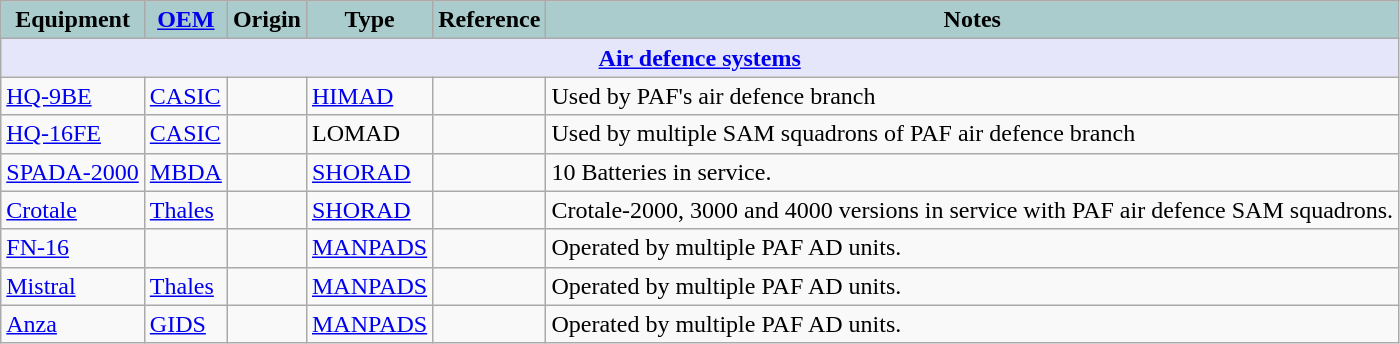<table class="wikitable">
<tr>
<th style="text-align:center; background:#acc;">Equipment</th>
<th style="text-align:center; background:#acc;"><a href='#'>OEM</a></th>
<th style="text-align: center; background:#acc;">Origin</th>
<th style="text-align:l center; background:#acc;">Type</th>
<th style="text-align:l center; background:#acc;">Reference</th>
<th style="text-align: center; background:#acc;">Notes</th>
</tr>
<tr>
<th colspan="6" style="align: center; background: lavender;"><a href='#'>Air defence systems</a></th>
</tr>
<tr>
<td><a href='#'>HQ-9BE</a></td>
<td><a href='#'>CASIC</a></td>
<td></td>
<td><a href='#'>HIMAD</a></td>
<td></td>
<td>Used by PAF's air defence branch</td>
</tr>
<tr>
<td><a href='#'>HQ-16FE</a></td>
<td><a href='#'>CASIC</a></td>
<td></td>
<td>LOMAD</td>
<td></td>
<td>Used by multiple SAM squadrons of PAF air defence branch</td>
</tr>
<tr>
<td><a href='#'>SPADA-2000</a></td>
<td><a href='#'>MBDA</a></td>
<td></td>
<td><a href='#'>SHORAD</a></td>
<td></td>
<td>10 Batteries in service.</td>
</tr>
<tr>
<td><a href='#'>Crotale</a></td>
<td><a href='#'>Thales</a></td>
<td></td>
<td><a href='#'>SHORAD</a></td>
<td></td>
<td>Crotale-2000, 3000 and 4000 versions in service with PAF air defence SAM squadrons.</td>
</tr>
<tr>
<td><a href='#'>FN-16</a></td>
<td></td>
<td></td>
<td><a href='#'>MANPADS</a></td>
<td></td>
<td>Operated by multiple PAF AD units.</td>
</tr>
<tr>
<td><a href='#'>Mistral</a></td>
<td><a href='#'>Thales</a></td>
<td></td>
<td><a href='#'>MANPADS</a></td>
<td></td>
<td>Operated by multiple PAF AD units.</td>
</tr>
<tr>
<td><a href='#'>Anza</a></td>
<td><a href='#'>GIDS</a></td>
<td></td>
<td><a href='#'>MANPADS</a></td>
<td></td>
<td>Operated by multiple PAF AD units.</td>
</tr>
</table>
